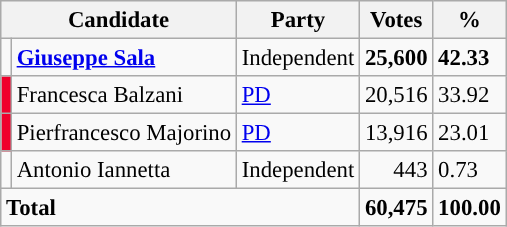<table class="wikitable" style="font-size:95%">
<tr style="background:#efefef;">
<th colspan=2>Candidate</th>
<th>Party</th>
<th>Votes</th>
<th>%</th>
</tr>
<tr>
<td></td>
<td><strong><a href='#'>Giuseppe Sala</a></strong></td>
<td>Independent</td>
<td align=right><strong>25,600</strong></td>
<td><strong>42.33</strong></td>
</tr>
<tr>
<td bgcolor="#F0002B"></td>
<td>Francesca Balzani</td>
<td><a href='#'>PD</a></td>
<td align=right>20,516</td>
<td>33.92</td>
</tr>
<tr>
<td bgcolor="#F0002B"></td>
<td>Pierfrancesco Majorino</td>
<td><a href='#'>PD</a></td>
<td align=right>13,916</td>
<td>23.01</td>
</tr>
<tr>
<td></td>
<td>Antonio Iannetta</td>
<td>Independent</td>
<td align=right>443</td>
<td>0.73</td>
</tr>
<tr>
<td align="left" colspan=3><strong>Total</strong></td>
<td align="right"><strong>60,475</strong></td>
<td align="right"><strong>100.00</strong></td>
</tr>
</table>
